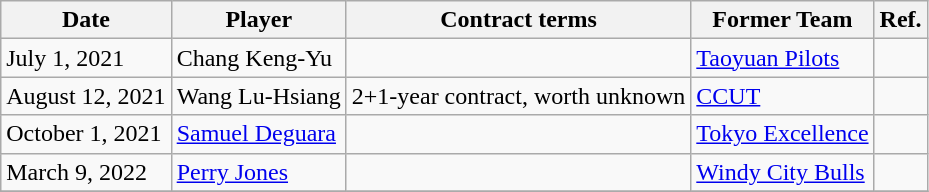<table class="wikitable">
<tr>
<th>Date</th>
<th>Player</th>
<th>Contract terms</th>
<th>Former Team</th>
<th>Ref.</th>
</tr>
<tr>
<td>July 1, 2021</td>
<td>Chang Keng-Yu</td>
<td></td>
<td><a href='#'>Taoyuan Pilots</a></td>
<td></td>
</tr>
<tr>
<td>August 12, 2021</td>
<td>Wang Lu-Hsiang</td>
<td>2+1-year contract, worth unknown</td>
<td><a href='#'>CCUT</a></td>
<td></td>
</tr>
<tr>
<td>October 1, 2021</td>
<td><a href='#'>Samuel Deguara</a></td>
<td></td>
<td><a href='#'>Tokyo Excellence</a></td>
<td></td>
</tr>
<tr>
<td>March 9, 2022</td>
<td><a href='#'>Perry Jones</a></td>
<td></td>
<td><a href='#'>Windy City Bulls</a></td>
<td></td>
</tr>
<tr>
</tr>
</table>
